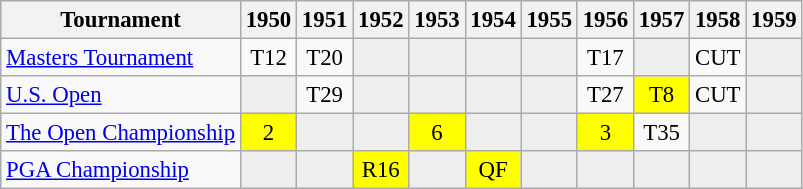<table class="wikitable" style="font-size:95%;text-align:center;">
<tr>
<th>Tournament</th>
<th>1950</th>
<th>1951</th>
<th>1952</th>
<th>1953</th>
<th>1954</th>
<th>1955</th>
<th>1956</th>
<th>1957</th>
<th>1958</th>
<th>1959</th>
</tr>
<tr>
<td align=left><a href='#'>Masters Tournament</a></td>
<td>T12</td>
<td>T20</td>
<td style="background:#eeeeee;"></td>
<td style="background:#eeeeee;"></td>
<td style="background:#eeeeee;"></td>
<td style="background:#eeeeee;"></td>
<td>T17</td>
<td style="background:#eeeeee;"></td>
<td>CUT</td>
<td style="background:#eeeeee;"></td>
</tr>
<tr>
<td align=left><a href='#'>U.S. Open</a></td>
<td style="background:#eeeeee;"></td>
<td>T29</td>
<td style="background:#eeeeee;"></td>
<td style="background:#eeeeee;"></td>
<td style="background:#eeeeee;"></td>
<td style="background:#eeeeee;"></td>
<td>T27</td>
<td style="background:yellow;">T8</td>
<td>CUT</td>
<td style="background:#eeeeee;"></td>
</tr>
<tr>
<td align=left><a href='#'>The Open Championship</a></td>
<td style="background:yellow;">2</td>
<td style="background:#eeeeee;"></td>
<td style="background:#eeeeee;"></td>
<td style="background:yellow;">6</td>
<td style="background:#eeeeee;"></td>
<td style="background:#eeeeee;"></td>
<td style="background:yellow;">3</td>
<td>T35</td>
<td style="background:#eeeeee;"></td>
<td style="background:#eeeeee;"></td>
</tr>
<tr>
<td align=left><a href='#'>PGA Championship</a></td>
<td style="background:#eeeeee;"></td>
<td style="background:#eeeeee;"></td>
<td style="background:yellow;">R16</td>
<td style="background:#eeeeee;"></td>
<td style="background:yellow;">QF</td>
<td style="background:#eeeeee;"></td>
<td style="background:#eeeeee;"></td>
<td style="background:#eeeeee;"></td>
<td style="background:#eeeeee;"></td>
<td style="background:#eeeeee;"></td>
</tr>
</table>
